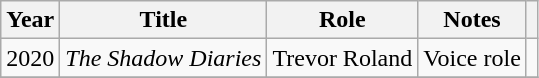<table class="wikitable sortable">
<tr>
<th>Year</th>
<th>Title</th>
<th>Role</th>
<th class="unsortable">Notes</th>
<th class="unsortable"></th>
</tr>
<tr>
<td>2020</td>
<td><em>The Shadow Diaries</em></td>
<td>Trevor Roland</td>
<td>Voice role</td>
<td style="text-align:center;"></td>
</tr>
<tr>
</tr>
</table>
